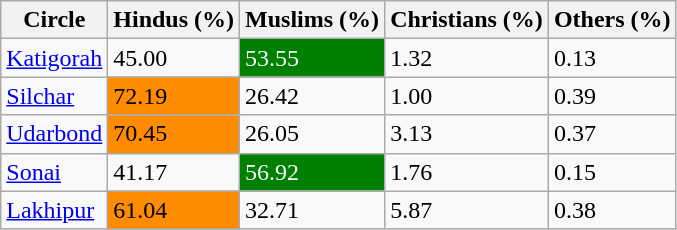<table class="wikitable">
<tr>
<th>Circle</th>
<th>Hindus (%)</th>
<th>Muslims (%)</th>
<th>Christians (%)</th>
<th>Others (%)</th>
</tr>
<tr>
<td><a href='#'>Katigorah</a></td>
<td>45.00</td>
<td style="background:green;color:white">53.55</td>
<td>1.32</td>
<td>0.13</td>
</tr>
<tr>
<td><a href='#'>Silchar</a></td>
<td style="background:darkorange">72.19</td>
<td>26.42</td>
<td>1.00</td>
<td>0.39</td>
</tr>
<tr>
<td><a href='#'>Udarbond</a></td>
<td style="background:darkorange">70.45</td>
<td>26.05</td>
<td>3.13</td>
<td>0.37</td>
</tr>
<tr>
<td><a href='#'>Sonai</a></td>
<td>41.17</td>
<td style="background:green;color:white">56.92</td>
<td>1.76</td>
<td>0.15</td>
</tr>
<tr>
<td><a href='#'>Lakhipur</a></td>
<td style="background:darkorange">61.04</td>
<td>32.71</td>
<td>5.87</td>
<td>0.38</td>
</tr>
</table>
